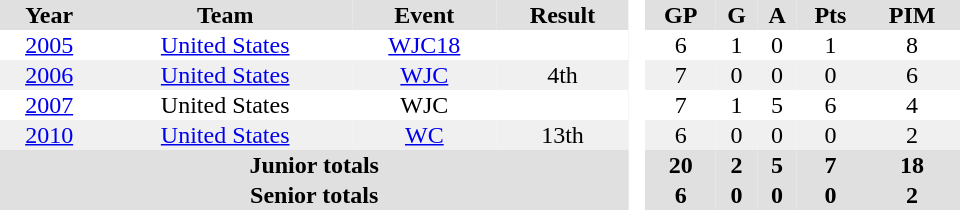<table border="0" cellpadding="1" cellspacing="0" style="text-align:center; width:40em">
<tr ALIGN="center" bgcolor="#e0e0e0">
<th>Year</th>
<th>Team</th>
<th>Event</th>
<th>Result</th>
<th rowspan="99" bgcolor="#ffffff"> </th>
<th>GP</th>
<th>G</th>
<th>A</th>
<th>Pts</th>
<th>PIM</th>
</tr>
<tr>
<td><a href='#'>2005</a></td>
<td><a href='#'>United States</a></td>
<td><a href='#'>WJC18</a></td>
<td></td>
<td>6</td>
<td>1</td>
<td>0</td>
<td>1</td>
<td>8</td>
</tr>
<tr bgcolor="#f0f0f0">
<td><a href='#'>2006</a></td>
<td><a href='#'>United States</a></td>
<td><a href='#'>WJC</a></td>
<td>4th</td>
<td>7</td>
<td>0</td>
<td>0</td>
<td>0</td>
<td>6</td>
</tr>
<tr>
<td><a href='#'>2007</a></td>
<td>United States</td>
<td>WJC</td>
<td></td>
<td>7</td>
<td>1</td>
<td>5</td>
<td>6</td>
<td>4</td>
</tr>
<tr bgcolor="#f0f0f0">
<td><a href='#'>2010</a></td>
<td><a href='#'>United States</a></td>
<td><a href='#'>WC</a></td>
<td>13th</td>
<td>6</td>
<td>0</td>
<td>0</td>
<td>0</td>
<td>2</td>
</tr>
<tr bgcolor="#e0e0e0">
<th colspan=4>Junior totals</th>
<th>20</th>
<th>2</th>
<th>5</th>
<th>7</th>
<th>18</th>
</tr>
<tr bgcolor="#e0e0e0">
<th colspan=4>Senior totals</th>
<th>6</th>
<th>0</th>
<th>0</th>
<th>0</th>
<th>2</th>
</tr>
</table>
